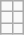<table class="wikitable" style="margin: 1em auto 1em auto;">
<tr>
<td></td>
<td></td>
</tr>
<tr>
<td></td>
<td></td>
</tr>
<tr>
<td></td>
<td></td>
</tr>
</table>
